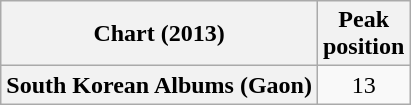<table class="wikitable plainrowheaders">
<tr>
<th>Chart (2013)</th>
<th>Peak<br>position</th>
</tr>
<tr>
<th scope="row">South Korean Albums (Gaon)</th>
<td align=center>13</td>
</tr>
</table>
